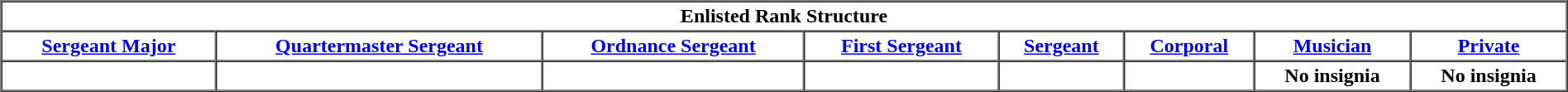<table border="1" cellpadding="2" cellspacing="0" style="margin:auto; width:100%;">
<tr>
<th colspan=11><strong>Enlisted Rank Structure</strong></th>
</tr>
<tr>
<th><a href='#'>Sergeant Major</a></th>
<th><a href='#'>Quartermaster Sergeant</a></th>
<th><a href='#'>Ordnance Sergeant</a></th>
<th><a href='#'>First Sergeant</a></th>
<th><a href='#'>Sergeant</a></th>
<th><a href='#'>Corporal</a></th>
<th><a href='#'>Musician</a></th>
<th><a href='#'>Private</a></th>
</tr>
<tr>
<th></th>
<th></th>
<th></th>
<th></th>
<th></th>
<th></th>
<th>No insignia</th>
<th>No insignia</th>
</tr>
</table>
